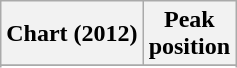<table class="wikitable sortable">
<tr>
<th>Chart (2012)</th>
<th>Peak<br>position</th>
</tr>
<tr>
</tr>
<tr>
</tr>
</table>
